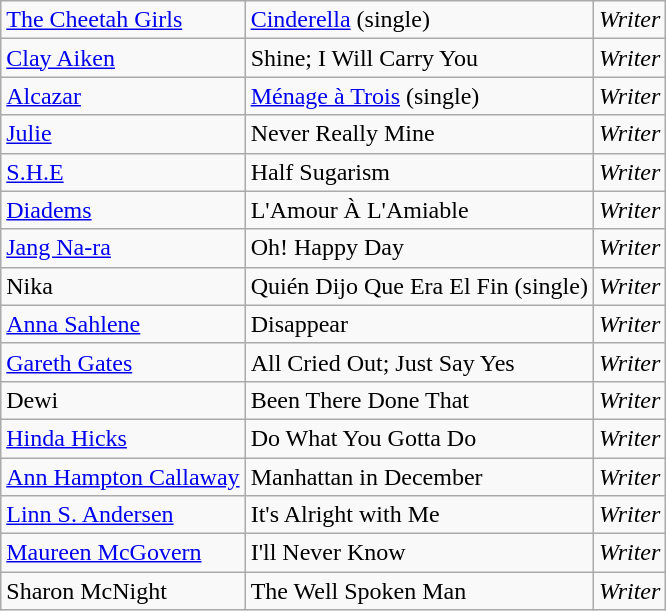<table class="wikitable">
<tr>
<td><a href='#'>The Cheetah Girls</a></td>
<td><a href='#'>Cinderella</a> (single)</td>
<td><em>Writer</em></td>
</tr>
<tr>
<td><a href='#'>Clay Aiken</a></td>
<td>Shine; I Will Carry You</td>
<td><em>Writer</em></td>
</tr>
<tr>
<td><a href='#'>Alcazar</a></td>
<td><a href='#'>Ménage à Trois</a> (single)</td>
<td><em>Writer</em></td>
</tr>
<tr>
<td><a href='#'>Julie</a></td>
<td>Never Really Mine</td>
<td><em>Writer</em></td>
</tr>
<tr>
<td><a href='#'>S.H.E</a></td>
<td>Half Sugarism</td>
<td><em>Writer</em></td>
</tr>
<tr>
<td><a href='#'>Diadems</a></td>
<td>L'Amour À L'Amiable</td>
<td><em>Writer</em></td>
</tr>
<tr>
<td><a href='#'>Jang Na-ra</a></td>
<td>Oh! Happy Day</td>
<td><em>Writer</em></td>
</tr>
<tr>
<td>Nika</td>
<td>Quién Dijo Que Era El Fin (single)</td>
<td><em>Writer</em></td>
</tr>
<tr>
<td><a href='#'>Anna Sahlene</a></td>
<td>Disappear</td>
<td><em>Writer</em></td>
</tr>
<tr>
<td><a href='#'>Gareth Gates</a></td>
<td>All Cried Out; Just Say Yes</td>
<td><em>Writer</em></td>
</tr>
<tr>
<td>Dewi</td>
<td>Been There Done That</td>
<td><em>Writer</em></td>
</tr>
<tr>
<td><a href='#'>Hinda Hicks</a></td>
<td>Do What You Gotta Do</td>
<td><em>Writer</em></td>
</tr>
<tr>
<td><a href='#'>Ann Hampton Callaway</a></td>
<td>Manhattan in December</td>
<td><em>Writer</em></td>
</tr>
<tr>
<td><a href='#'>Linn S. Andersen</a></td>
<td>It's Alright with Me</td>
<td><em>Writer</em></td>
</tr>
<tr>
<td><a href='#'>Maureen McGovern</a></td>
<td>I'll Never Know</td>
<td><em>Writer</em></td>
</tr>
<tr>
<td>Sharon McNight</td>
<td>The Well Spoken Man</td>
<td><em>Writer</em></td>
</tr>
</table>
